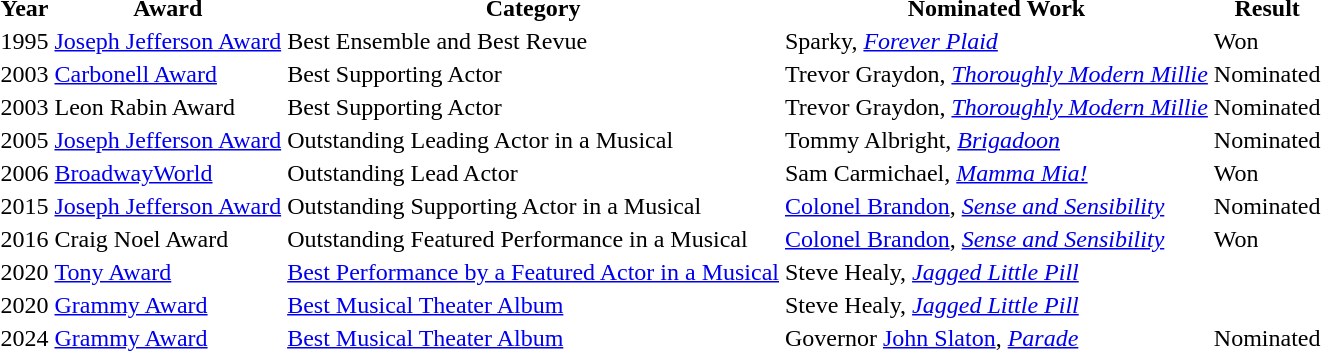<table>
<tr style="text-align:center;">
<th>Year</th>
<th>Award</th>
<th>Category</th>
<th>Nominated Work</th>
<th>Result</th>
</tr>
<tr>
<td>1995</td>
<td><a href='#'>Joseph Jefferson Award</a></td>
<td>Best Ensemble and Best Revue</td>
<td>Sparky, <em><a href='#'>Forever Plaid</a></em></td>
<td>Won</td>
</tr>
<tr>
<td>2003</td>
<td><a href='#'>Carbonell Award</a></td>
<td>Best Supporting Actor</td>
<td>Trevor Graydon, <em><a href='#'>Thoroughly Modern Millie</a></em></td>
<td>Nominated</td>
</tr>
<tr>
<td>2003</td>
<td>Leon Rabin Award</td>
<td>Best Supporting Actor</td>
<td>Trevor Graydon, <em><a href='#'>Thoroughly Modern Millie</a></em></td>
<td>Nominated</td>
</tr>
<tr>
<td>2005</td>
<td><a href='#'>Joseph Jefferson Award</a></td>
<td>Outstanding Leading Actor in a Musical</td>
<td>Tommy Albright, <em><a href='#'>Brigadoon</a></em></td>
<td>Nominated</td>
</tr>
<tr>
<td>2006</td>
<td><a href='#'>BroadwayWorld</a></td>
<td>Outstanding Lead Actor</td>
<td>Sam Carmichael, <em><a href='#'>Mamma Mia!</a></em></td>
<td>Won</td>
</tr>
<tr>
<td>2015</td>
<td><a href='#'>Joseph Jefferson Award</a></td>
<td>Outstanding Supporting Actor in a Musical</td>
<td><a href='#'>Colonel Brandon</a>, <em><a href='#'>Sense and Sensibility</a></em></td>
<td>Nominated</td>
</tr>
<tr>
<td>2016</td>
<td>Craig Noel Award</td>
<td>Outstanding Featured Performance in a Musical</td>
<td><a href='#'>Colonel Brandon</a>, <em><a href='#'>Sense and Sensibility</a></em></td>
<td>Won</td>
</tr>
<tr>
<td>2020</td>
<td><a href='#'>Tony Award</a></td>
<td><a href='#'>Best Performance by a Featured Actor in a Musical</a></td>
<td>Steve Healy, <a href='#'><em>Jagged Little Pill</em></a></td>
<td></td>
</tr>
<tr>
<td>2020</td>
<td><a href='#'>Grammy Award</a></td>
<td><a href='#'>Best Musical Theater Album</a></td>
<td>Steve Healy, <a href='#'><em>Jagged Little Pill</em></a></td>
<td></td>
</tr>
<tr>
<td>2024</td>
<td><a href='#'>Grammy Award</a></td>
<td><a href='#'>Best Musical Theater Album</a></td>
<td>Governor <a href='#'>John Slaton</a>, <em><a href='#'>Parade</a></em></td>
<td>Nominated</td>
</tr>
</table>
